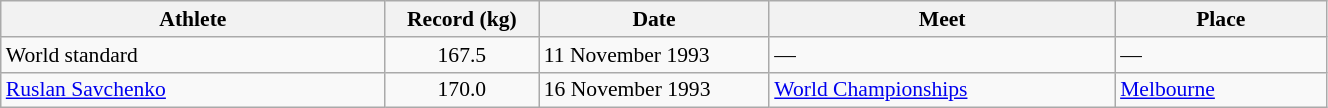<table class="wikitable" style="font-size:90%; width: 70%;">
<tr>
<th width=20%>Athlete</th>
<th width=8%>Record (kg)</th>
<th width=12%>Date</th>
<th width=18%>Meet</th>
<th width=11%>Place</th>
</tr>
<tr>
<td>World standard</td>
<td align="center">167.5</td>
<td>11 November 1993</td>
<td>—</td>
<td>—</td>
</tr>
<tr>
<td> <a href='#'>Ruslan Savchenko</a></td>
<td align="center">170.0</td>
<td>16 November 1993</td>
<td><a href='#'>World Championships</a></td>
<td><a href='#'>Melbourne</a></td>
</tr>
</table>
